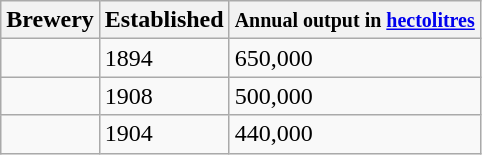<table class="wikitable">
<tr>
<th style="text-align:left;">Brewery</th>
<th valign=bottom>Established</th>
<th valign=bottom><small>Annual output in <a href='#'>hectolitres</a></small></th>
</tr>
<tr>
<td></td>
<td>1894</td>
<td>650,000</td>
</tr>
<tr>
<td></td>
<td>1908</td>
<td>500,000</td>
</tr>
<tr>
<td></td>
<td>1904</td>
<td>440,000</td>
</tr>
</table>
